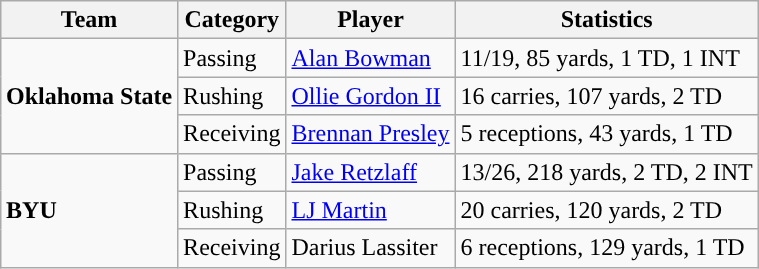<table class="wikitable" style="float: right;">
<tr>
<th>Team</th>
<th>Category</th>
<th>Player</th>
<th>Statistics</th>
</tr>
<tr>
<td rowspan=3><strong>Oklahoma State</strong></td>
<td>Passing</td>
<td><a href='#'>Alan Bowman</a></td>
<td>11/19, 85 yards, 1 TD, 1 INT</td>
</tr>
<tr>
<td>Rushing</td>
<td><a href='#'>Ollie Gordon II</a></td>
<td>16 carries, 107 yards, 2 TD</td>
</tr>
<tr>
<td>Receiving</td>
<td><a href='#'>Brennan Presley</a></td>
<td>5 receptions, 43 yards, 1 TD</td>
</tr>
<tr>
<td rowspan=3><strong>BYU</strong></td>
<td>Passing</td>
<td><a href='#'>Jake Retzlaff</a></td>
<td>13/26, 218 yards, 2 TD, 2 INT</td>
</tr>
<tr>
<td>Rushing</td>
<td><a href='#'>LJ Martin</a></td>
<td>20 carries, 120 yards, 2 TD</td>
</tr>
<tr>
<td>Receiving</td>
<td>Darius Lassiter</td>
<td>6 receptions, 129 yards, 1 TD</td>
</tr>
</table>
